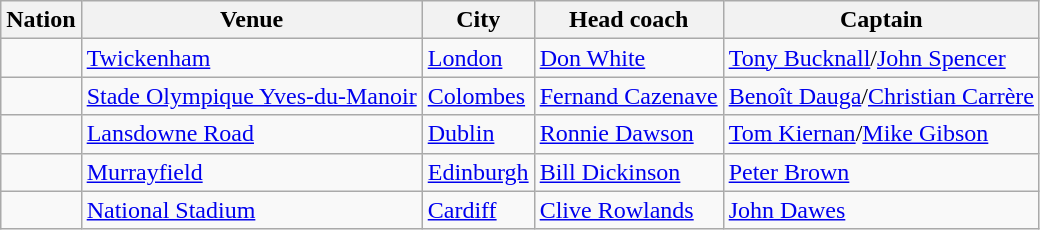<table class="wikitable">
<tr>
<th><strong>Nation</strong></th>
<th><strong>Venue</strong></th>
<th><strong>City</strong></th>
<th><strong>Head coach</strong></th>
<th><strong>Captain</strong></th>
</tr>
<tr>
<td></td>
<td><a href='#'>Twickenham</a></td>
<td><a href='#'>London</a></td>
<td><a href='#'>Don White</a></td>
<td><a href='#'>Tony Bucknall</a>/<a href='#'>John Spencer</a></td>
</tr>
<tr>
<td></td>
<td><a href='#'>Stade Olympique Yves-du-Manoir</a></td>
<td><a href='#'>Colombes</a></td>
<td><a href='#'>Fernand Cazenave</a></td>
<td><a href='#'>Benoît Dauga</a>/<a href='#'>Christian Carrère</a></td>
</tr>
<tr>
<td></td>
<td><a href='#'>Lansdowne Road</a></td>
<td><a href='#'>Dublin</a></td>
<td><a href='#'>Ronnie Dawson</a></td>
<td><a href='#'>Tom Kiernan</a>/<a href='#'>Mike Gibson</a></td>
</tr>
<tr>
<td></td>
<td><a href='#'>Murrayfield</a></td>
<td><a href='#'>Edinburgh</a></td>
<td><a href='#'>Bill Dickinson</a></td>
<td><a href='#'>Peter Brown</a></td>
</tr>
<tr>
<td></td>
<td><a href='#'>National Stadium</a></td>
<td><a href='#'>Cardiff</a></td>
<td><a href='#'>Clive Rowlands</a></td>
<td><a href='#'>John Dawes</a></td>
</tr>
</table>
